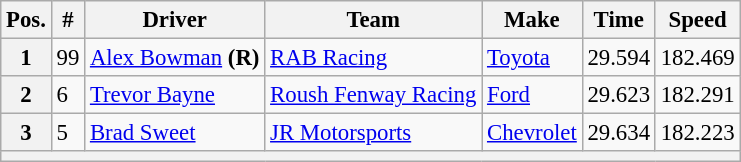<table class="wikitable" style="font-size:95%">
<tr>
<th>Pos.</th>
<th>#</th>
<th>Driver</th>
<th>Team</th>
<th>Make</th>
<th>Time</th>
<th>Speed</th>
</tr>
<tr>
<th>1</th>
<td>99</td>
<td><a href='#'>Alex Bowman</a> <strong>(R)</strong></td>
<td><a href='#'>RAB Racing</a></td>
<td><a href='#'>Toyota</a></td>
<td>29.594</td>
<td>182.469</td>
</tr>
<tr>
<th>2</th>
<td>6</td>
<td><a href='#'>Trevor Bayne</a></td>
<td><a href='#'>Roush Fenway Racing</a></td>
<td><a href='#'>Ford</a></td>
<td>29.623</td>
<td>182.291</td>
</tr>
<tr>
<th>3</th>
<td>5</td>
<td><a href='#'>Brad Sweet</a></td>
<td><a href='#'>JR Motorsports</a></td>
<td><a href='#'>Chevrolet</a></td>
<td>29.634</td>
<td>182.223</td>
</tr>
<tr>
<th colspan="7"></th>
</tr>
</table>
